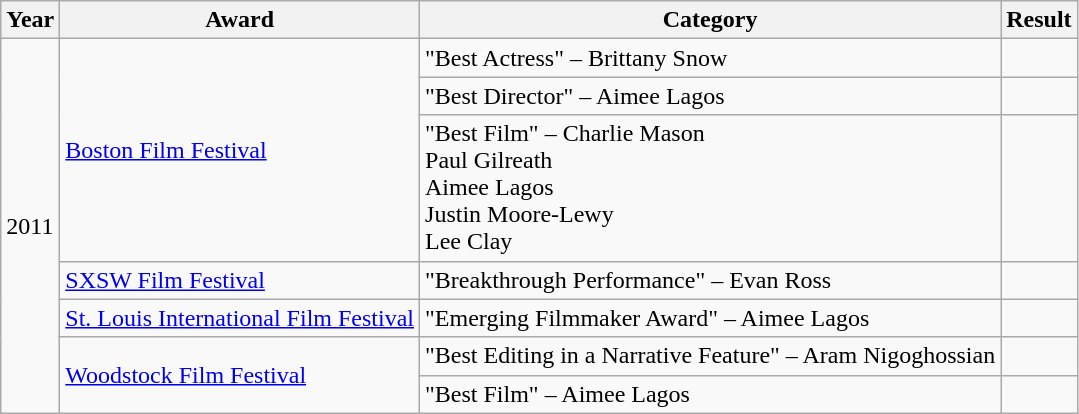<table class="wikitable sortable">
<tr>
<th>Year</th>
<th>Award</th>
<th>Category</th>
<th>Result</th>
</tr>
<tr>
<td rowspan="7">2011</td>
<td rowspan="3"><a href='#'>Boston Film Festival</a></td>
<td>"Best Actress" – Brittany Snow</td>
<td></td>
</tr>
<tr>
<td>"Best Director" – Aimee Lagos</td>
<td></td>
</tr>
<tr>
<td>"Best Film" – Charlie Mason<br>Paul Gilreath<br>Aimee Lagos<br>Justin Moore-Lewy<br>Lee Clay</td>
<td></td>
</tr>
<tr>
<td rowspan="1"><a href='#'>SXSW Film Festival</a></td>
<td>"Breakthrough Performance" – Evan Ross</td>
<td></td>
</tr>
<tr>
<td rowspan="1"><a href='#'>St. Louis International Film Festival</a></td>
<td>"Emerging Filmmaker Award" – Aimee Lagos</td>
<td></td>
</tr>
<tr>
<td rowspan="2"><a href='#'>Woodstock Film Festival</a></td>
<td>"Best Editing in a Narrative Feature" – Aram Nigoghossian</td>
<td></td>
</tr>
<tr>
<td>"Best Film" – Aimee Lagos</td>
<td></td>
</tr>
</table>
